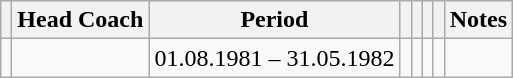<table class="wikitable" style="text-align: left;">
<tr>
<th></th>
<th>Head Coach</th>
<th>Period</th>
<th></th>
<th></th>
<th></th>
<th></th>
<th>Notes</th>
</tr>
<tr>
<td></td>
<td></td>
<td>01.08.1981 – 31.05.1982</td>
<td align="center"></td>
<td align="center"></td>
<td align="center"></td>
<td align="center"></td>
<td></td>
</tr>
</table>
